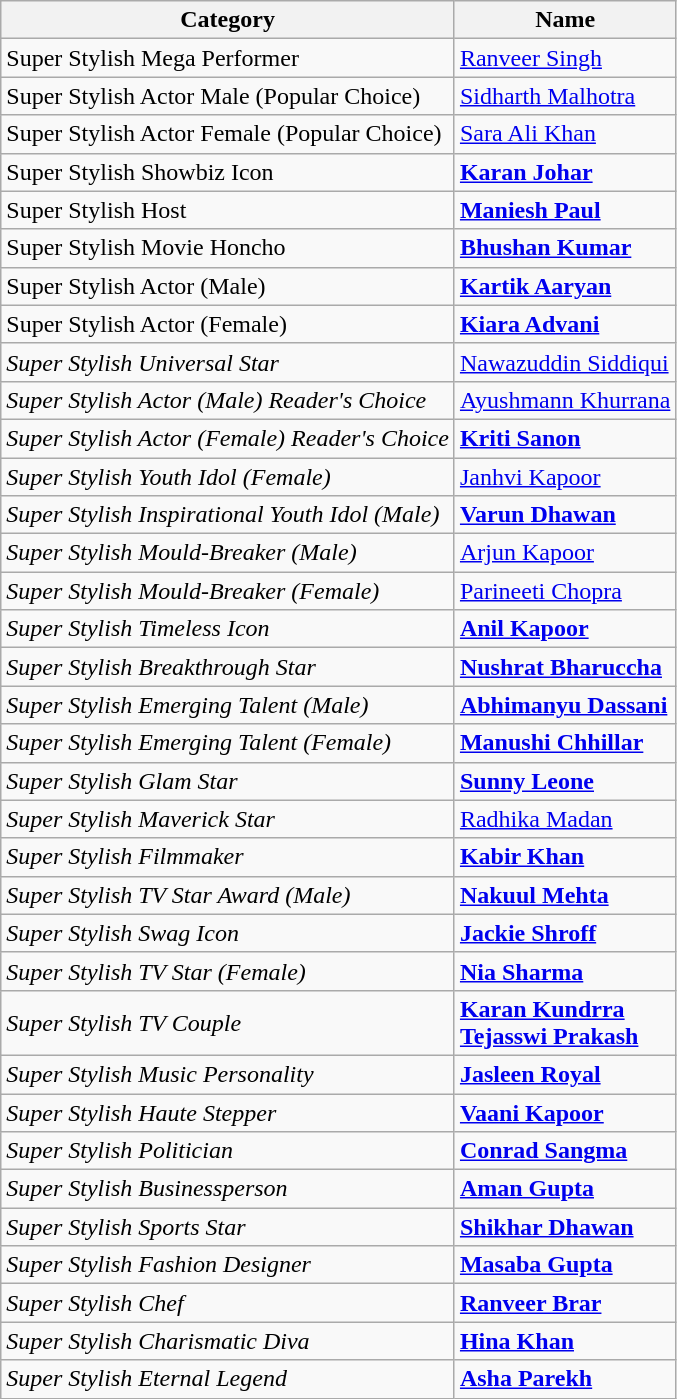<table class="wikitable">
<tr>
<th>Category</th>
<th>Name</th>
</tr>
<tr>
<td>Super Stylish Mega Performer</td>
<td><a href='#'>Ranveer Singh</a></td>
</tr>
<tr>
<td>Super Stylish Actor Male (Popular Choice)</td>
<td><a href='#'>Sidharth Malhotra</a></td>
</tr>
<tr>
<td>Super Stylish Actor Female (Popular Choice)</td>
<td><a href='#'>Sara Ali Khan</a><strong></strong></td>
</tr>
<tr>
<td>Super Stylish Showbiz Icon</td>
<td><strong><a href='#'>Karan Johar</a></strong></td>
</tr>
<tr>
<td>Super Stylish Host</td>
<td><a href='#'><strong>Maniesh Paul</strong></a></td>
</tr>
<tr>
<td>Super Stylish Movie Honcho</td>
<td><strong><a href='#'>Bhushan Kumar</a></strong></td>
</tr>
<tr>
<td>Super Stylish Actor (Male)</td>
<td><strong><a href='#'>Kartik Aaryan</a></strong></td>
</tr>
<tr>
<td>Super Stylish Actor (Female)</td>
<td><strong><a href='#'>Kiara Advani</a></strong></td>
</tr>
<tr>
<td><em>Super Stylish Universal Star</em></td>
<td><a href='#'>Nawazuddin Siddiqui</a><strong></strong></td>
</tr>
<tr>
<td><em>Super Stylish Actor (Male) Reader's Choice</em></td>
<td><a href='#'>Ayushmann Khurrana</a></td>
</tr>
<tr>
<td><em>Super Stylish Actor (Female) Reader's Choice</em></td>
<td><strong><a href='#'>Kriti Sanon</a></strong></td>
</tr>
<tr>
<td><em>Super Stylish Youth Idol (Female)</em></td>
<td><a href='#'>Janhvi Kapoor</a></td>
</tr>
<tr>
<td><em>Super Stylish Inspirational Youth Idol (Male)</em></td>
<td><strong><a href='#'>Varun Dhawan</a></strong></td>
</tr>
<tr>
<td><em>Super Stylish Mould-Breaker (Male)</em></td>
<td><a href='#'>Arjun Kapoor</a></td>
</tr>
<tr>
<td><em>Super Stylish Mould-Breaker (Female)</em></td>
<td><a href='#'>Parineeti Chopra</a></td>
</tr>
<tr>
<td><em>Super Stylish Timeless Icon</em></td>
<td><strong><a href='#'>Anil Kapoor</a></strong></td>
</tr>
<tr>
<td><em>Super Stylish Breakthrough Star</em></td>
<td><strong><a href='#'>Nushrat Bharuccha</a></strong></td>
</tr>
<tr>
<td><em>Super Stylish Emerging Talent (Male)</em></td>
<td><strong><a href='#'>Abhimanyu Dassani</a></strong></td>
</tr>
<tr>
<td><em>Super Stylish Emerging Talent (Female)</em></td>
<td><strong><a href='#'>Manushi Chhillar</a></strong></td>
</tr>
<tr>
<td><em>Super Stylish Glam Star</em></td>
<td><strong><a href='#'>Sunny Leone</a></strong></td>
</tr>
<tr>
<td><em>Super Stylish Maverick Star</em></td>
<td><a href='#'>Radhika Madan</a></td>
</tr>
<tr>
<td><em>Super Stylish Filmmaker</em></td>
<td><a href='#'><strong>Kabir Khan</strong></a></td>
</tr>
<tr>
<td><em>Super Stylish TV Star Award (Male)</em></td>
<td><strong><a href='#'>Nakuul Mehta</a></strong></td>
</tr>
<tr>
<td><em>Super Stylish Swag Icon</em></td>
<td><strong><a href='#'>Jackie Shroff</a></strong></td>
</tr>
<tr>
<td><em>Super Stylish TV Star (Female)</em></td>
<td><strong><a href='#'>Nia Sharma</a></strong></td>
</tr>
<tr>
<td><em>Super Stylish TV Couple</em></td>
<td><strong><a href='#'>Karan Kundrra</a></strong><br><strong><a href='#'>Tejasswi Prakash</a></strong></td>
</tr>
<tr>
<td><em>Super Stylish Music Personality</em></td>
<td><strong><a href='#'>Jasleen Royal</a></strong></td>
</tr>
<tr>
<td><em>Super Stylish Haute Stepper</em></td>
<td><strong><a href='#'>Vaani Kapoor</a></strong></td>
</tr>
<tr>
<td><em>Super Stylish Politician</em></td>
<td><strong><a href='#'>Conrad Sangma</a></strong></td>
</tr>
<tr>
<td><em>Super Stylish Businessperson</em></td>
<td><strong><a href='#'>Aman Gupta</a></strong></td>
</tr>
<tr>
<td><em>Super Stylish Sports Star</em></td>
<td><strong><a href='#'>Shikhar Dhawan</a></strong></td>
</tr>
<tr>
<td><em>Super Stylish Fashion Designer</em></td>
<td><strong><a href='#'>Masaba Gupta</a></strong></td>
</tr>
<tr>
<td><em>Super Stylish Chef</em></td>
<td><strong><a href='#'>Ranveer Brar</a></strong></td>
</tr>
<tr>
<td><em>Super Stylish Charismatic Diva</em></td>
<td><strong><a href='#'>Hina Khan</a></strong></td>
</tr>
<tr>
<td><em>Super Stylish Eternal Legend</em></td>
<td><strong><a href='#'>Asha Parekh</a></strong></td>
</tr>
</table>
